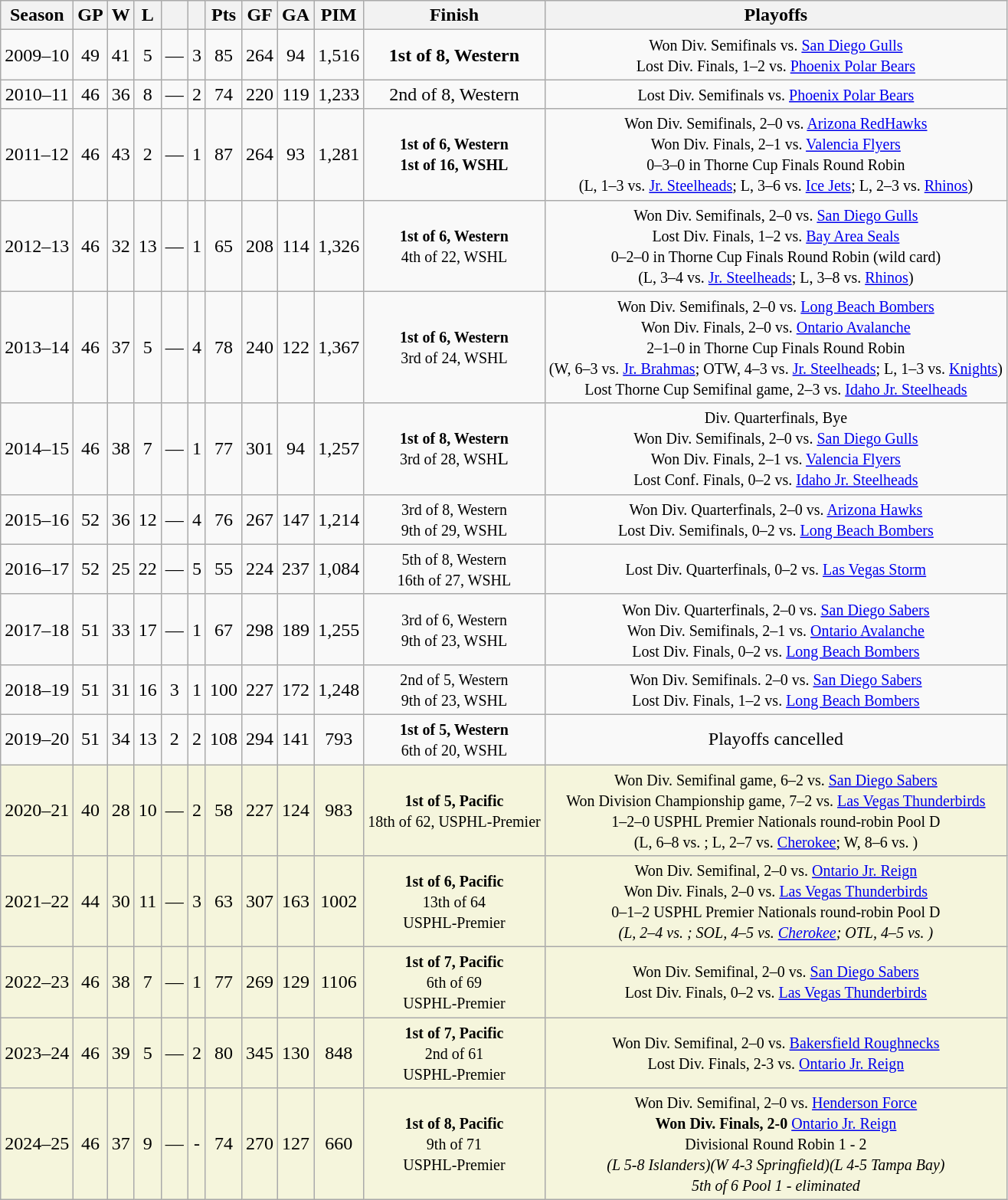<table class="wikitable" style="text-align:center">
<tr>
<th>Season</th>
<th>GP</th>
<th>W</th>
<th>L</th>
<th></th>
<th></th>
<th>Pts</th>
<th>GF</th>
<th>GA</th>
<th>PIM</th>
<th>Finish</th>
<th>Playoffs</th>
</tr>
<tr>
<td>2009–10</td>
<td>49</td>
<td>41</td>
<td>5</td>
<td>—</td>
<td>3</td>
<td>85</td>
<td>264</td>
<td>94</td>
<td>1,516</td>
<td><strong>1st of 8, Western</strong></td>
<td><small>Won Div. Semifinals vs. <a href='#'>San Diego Gulls</a><br>Lost Div. Finals, 1–2 vs. <a href='#'>Phoenix Polar Bears</a></small></td>
</tr>
<tr>
<td>2010–11</td>
<td>46</td>
<td>36</td>
<td>8</td>
<td>—</td>
<td>2</td>
<td>74</td>
<td>220</td>
<td>119</td>
<td>1,233</td>
<td>2nd of 8, Western</td>
<td><small>Lost Div. Semifinals vs. <a href='#'>Phoenix Polar Bears</a></small></td>
</tr>
<tr>
<td>2011–12</td>
<td>46</td>
<td>43</td>
<td>2</td>
<td>—</td>
<td>1</td>
<td>87</td>
<td>264</td>
<td>93</td>
<td>1,281</td>
<td><small><strong>1st of 6, Western</strong><br><strong>1st of 16, WSHL</strong></small></td>
<td><small>Won Div. Semifinals, 2–0 vs. <a href='#'>Arizona RedHawks</a><br>Won Div. Finals, 2–1 vs. <a href='#'>Valencia Flyers</a><br>0–3–0 in Thorne Cup Finals Round Robin<br>(L, 1–3 vs. <a href='#'>Jr. Steelheads</a>; L, 3–6 vs. <a href='#'>Ice Jets</a>; L, 2–3 vs. <a href='#'>Rhinos</a>)</small></td>
</tr>
<tr>
<td>2012–13</td>
<td>46</td>
<td>32</td>
<td>13</td>
<td>—</td>
<td>1</td>
<td>65</td>
<td>208</td>
<td>114</td>
<td>1,326</td>
<td><small><strong>1st of 6, Western</strong><br>4th of 22, WSHL</small></td>
<td><small>Won Div. Semifinals, 2–0 vs. <a href='#'>San Diego Gulls</a><br>Lost Div. Finals, 1–2 vs. <a href='#'>Bay Area Seals</a><br>0–2–0 in Thorne Cup Finals Round Robin (wild card)<br>(L, 3–4 vs. <a href='#'>Jr. Steelheads</a>; L, 3–8 vs. <a href='#'>Rhinos</a>)</small></td>
</tr>
<tr>
<td>2013–14</td>
<td>46</td>
<td>37</td>
<td>5</td>
<td>—</td>
<td>4</td>
<td>78</td>
<td>240</td>
<td>122</td>
<td>1,367</td>
<td><small><strong>1st of 6, Western</strong><br>3rd of 24, WSHL</small></td>
<td><small>Won Div. Semifinals, 2–0 vs. <a href='#'>Long Beach Bombers</a><br>Won Div. Finals, 2–0 vs. <a href='#'>Ontario Avalanche</a><br>2–1–0 in Thorne Cup Finals Round Robin<br>(W, 6–3 vs. <a href='#'>Jr. Brahmas</a>; OTW, 4–3 vs. <a href='#'>Jr. Steelheads</a>; L, 1–3 vs. <a href='#'>Knights</a>)<br>Lost Thorne Cup Semifinal game, 2–3 vs. <a href='#'>Idaho Jr. Steelheads</a></small></td>
</tr>
<tr>
<td>2014–15</td>
<td>46</td>
<td>38</td>
<td>7</td>
<td>—</td>
<td>1</td>
<td>77</td>
<td>301</td>
<td>94</td>
<td>1,257</td>
<td><small><strong>1st of 8, Western</strong><br>3rd of 28, WSH</small>L</td>
<td><small>Div. Quarterfinals, Bye<br>Won Div. Semifinals, 2–0 vs. <a href='#'>San Diego Gulls</a><br>Won Div. Finals, 2–1 vs. <a href='#'>Valencia Flyers</a><br>Lost Conf. Finals, 0–2 vs. <a href='#'>Idaho Jr. Steelheads</a></small></td>
</tr>
<tr>
<td>2015–16</td>
<td>52</td>
<td>36</td>
<td>12</td>
<td>—</td>
<td>4</td>
<td>76</td>
<td>267</td>
<td>147</td>
<td>1,214</td>
<td><small>3rd of 8, Western<br>9th of 29, WSHL</small></td>
<td><small>Won Div. Quarterfinals, 2–0 vs. <a href='#'>Arizona Hawks</a><br>Lost Div. Semifinals, 0–2 vs. <a href='#'>Long Beach Bombers</a></small></td>
</tr>
<tr>
<td>2016–17</td>
<td>52</td>
<td>25</td>
<td>22</td>
<td>—</td>
<td>5</td>
<td>55</td>
<td>224</td>
<td>237</td>
<td>1,084</td>
<td><small>5th of 8, Western<br>16th of 27, WSHL</small></td>
<td><small>Lost Div. Quarterfinals, 0–2 vs. <a href='#'>Las Vegas Storm</a></small></td>
</tr>
<tr>
<td>2017–18</td>
<td>51</td>
<td>33</td>
<td>17</td>
<td>—</td>
<td>1</td>
<td>67</td>
<td>298</td>
<td>189</td>
<td>1,255</td>
<td><small>3rd of 6, Western<br>9th of 23, WSHL</small></td>
<td><small>Won Div. Quarterfinals, 2–0 vs. <a href='#'>San Diego Sabers</a><br>Won Div. Semifinals, 2–1 vs. <a href='#'>Ontario Avalanche</a><br>Lost Div. Finals, 0–2 vs. <a href='#'>Long Beach Bombers</a></small></td>
</tr>
<tr>
<td>2018–19</td>
<td>51</td>
<td>31</td>
<td>16</td>
<td>3</td>
<td>1</td>
<td>100</td>
<td>227</td>
<td>172</td>
<td>1,248</td>
<td><small>2nd of 5, Western<br>9th of 23, WSHL</small></td>
<td><small>Won Div. Semifinals. 2–0 vs. <a href='#'>San Diego Sabers</a><br>Lost Div. Finals, 1–2 vs. <a href='#'>Long Beach Bombers</a></small></td>
</tr>
<tr>
<td>2019–20</td>
<td>51</td>
<td>34</td>
<td>13</td>
<td>2</td>
<td>2</td>
<td>108</td>
<td>294</td>
<td>141</td>
<td>793</td>
<td><small><strong>1st of 5, Western</strong><br>6th of 20, WSHL</small></td>
<td>Playoffs cancelled</td>
</tr>
<tr bgcolor="beige">
<td>2020–21</td>
<td>40</td>
<td>28</td>
<td>10</td>
<td>—</td>
<td>2</td>
<td>58</td>
<td>227</td>
<td>124</td>
<td>983</td>
<td><small><strong>1st of 5, Pacific</strong><br>18th of 62, USPHL-Premier</small></td>
<td><small>Won Div. Semifinal game, 6–2 vs. <a href='#'>San Diego Sabers</a><br>Won Division Championship game, 7–2 vs. <a href='#'>Las Vegas Thunderbirds</a><br>1–2–0 USPHL Premier Nationals round-robin Pool D<br>(L, 6–8 vs. ; L, 2–7 vs. <a href='#'>Cherokee</a>; W, 8–6 vs. )</small></td>
</tr>
<tr bgcolor="beige">
<td>2021–22</td>
<td>44</td>
<td>30</td>
<td>11</td>
<td>—</td>
<td>3</td>
<td>63</td>
<td>307</td>
<td>163</td>
<td>1002</td>
<td><small><strong>1st of 6, Pacific</strong><br>13th of 64<br> USPHL-Premier</small></td>
<td><small>Won Div. Semifinal, 2–0 vs. <a href='#'>Ontario Jr. Reign</a><br>Won Div. Finals, 2–0 vs. <a href='#'>Las Vegas Thunderbirds</a><br>0–1–2 USPHL Premier Nationals round-robin Pool D<br><em>(L, 2–4 vs. ; SOL, 4–5 vs. <a href='#'>Cherokee</a>; OTL, 4–5 vs. )</em></small></td>
</tr>
<tr bgcolor="beige">
<td>2022–23</td>
<td>46</td>
<td>38</td>
<td>7</td>
<td>—</td>
<td>1</td>
<td>77</td>
<td>269</td>
<td>129</td>
<td>1106</td>
<td><small><strong>1st of 7, Pacific</strong><br>6th of 69<br>USPHL-Premier</small></td>
<td><small>Won Div. Semifinal, 2–0 vs. <a href='#'>San Diego Sabers</a><br>Lost Div. Finals, 0–2 vs. <a href='#'>Las Vegas Thunderbirds</a></small></td>
</tr>
<tr bgcolor="beige">
<td>2023–24</td>
<td>46</td>
<td>39</td>
<td>5</td>
<td>—</td>
<td>2</td>
<td>80</td>
<td>345</td>
<td>130</td>
<td>848</td>
<td><small><strong>1st of 7, Pacific</strong><br>2nd of 61<br>USPHL-Premier</small></td>
<td><small>Won Div. Semifinal, 2–0 vs. <a href='#'>Bakersfield Roughnecks</a><br>Lost Div. Finals, 2-3 vs. <a href='#'>Ontario Jr. Reign</a></small></td>
</tr>
<tr bgcolor="beige">
<td>2024–25</td>
<td>46</td>
<td>37</td>
<td>9</td>
<td>—</td>
<td>-</td>
<td>74</td>
<td>270</td>
<td>127</td>
<td>660</td>
<td><small><strong>1st of 8, Pacific</strong><br>9th of 71<br>USPHL-Premier</small></td>
<td><small>Won Div. Semifinal, 2–0 vs. <a href='#'>Henderson Force</a><br><strong>Won Div. Finals, 2-0</strong> <a href='#'>Ontario Jr. Reign</a><br>Divisional Round Robin 1 - 2 <br><em>(L 5-8 Islanders)(W 4-3 Springfield)(L 4-5 Tampa Bay)<br> 5th of 6 Pool 1 - eliminated</small></td>
</tr>
</table>
